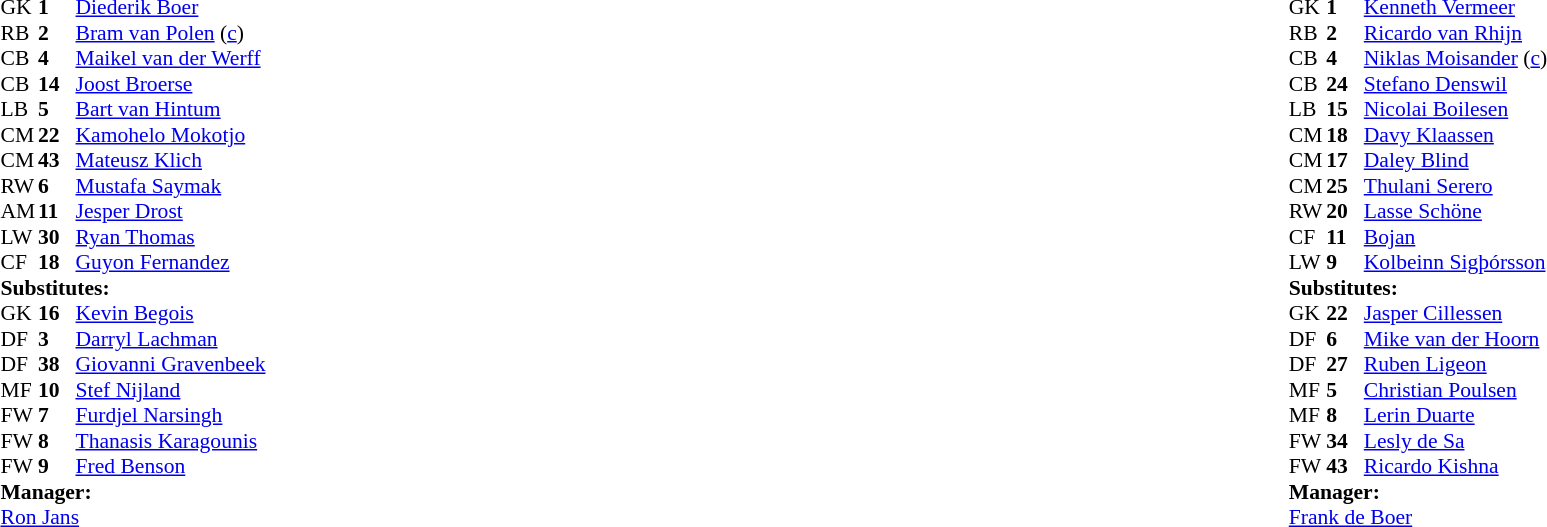<table width="100%">
<tr>
<td valign="top" width="40%"><br><table style="font-size: 90%" cellspacing="0" cellpadding="0">
<tr>
<td colspan="4"></td>
</tr>
<tr>
<th width="25"></th>
<th width="25"></th>
</tr>
<tr>
<td>GK</td>
<td><strong>1</strong></td>
<td> <a href='#'>Diederik Boer</a></td>
</tr>
<tr>
<td>RB</td>
<td><strong>2</strong></td>
<td> <a href='#'>Bram van Polen</a> (<a href='#'>c</a>)</td>
<td></td>
<td></td>
</tr>
<tr>
<td>CB</td>
<td><strong>4</strong></td>
<td> <a href='#'>Maikel van der Werff</a></td>
</tr>
<tr>
<td>CB</td>
<td><strong>14</strong></td>
<td> <a href='#'>Joost Broerse</a></td>
<td></td>
<td></td>
</tr>
<tr>
<td>LB</td>
<td><strong>5</strong></td>
<td> <a href='#'>Bart van Hintum</a></td>
</tr>
<tr>
<td>CM</td>
<td><strong>22</strong></td>
<td> <a href='#'>Kamohelo Mokotjo</a></td>
</tr>
<tr>
<td>CM</td>
<td><strong>43</strong></td>
<td> <a href='#'>Mateusz Klich</a></td>
</tr>
<tr>
<td>RW</td>
<td><strong>6</strong></td>
<td> <a href='#'>Mustafa Saymak</a></td>
<td></td>
<td></td>
</tr>
<tr>
<td>AM</td>
<td><strong>11</strong></td>
<td> <a href='#'>Jesper Drost</a></td>
</tr>
<tr>
<td>LW</td>
<td><strong>30</strong></td>
<td> <a href='#'>Ryan Thomas</a></td>
<td></td>
<td></td>
</tr>
<tr>
<td>CF</td>
<td><strong>18</strong></td>
<td> <a href='#'>Guyon Fernandez</a></td>
</tr>
<tr>
<td colspan=4><strong>Substitutes:</strong></td>
</tr>
<tr>
<td>GK</td>
<td><strong>16</strong></td>
<td> <a href='#'>Kevin Begois</a></td>
</tr>
<tr>
<td>DF</td>
<td><strong>3</strong></td>
<td> <a href='#'>Darryl Lachman</a></td>
<td></td>
<td></td>
</tr>
<tr>
<td>DF</td>
<td><strong>38</strong></td>
<td> <a href='#'>Giovanni Gravenbeek</a></td>
<td></td>
<td></td>
</tr>
<tr>
<td>MF</td>
<td><strong>10</strong></td>
<td> <a href='#'>Stef Nijland</a></td>
</tr>
<tr>
<td>FW</td>
<td><strong>7</strong></td>
<td> <a href='#'>Furdjel Narsingh</a></td>
<td></td>
<td></td>
</tr>
<tr>
<td>FW</td>
<td><strong>8</strong></td>
<td> <a href='#'>Thanasis Karagounis</a></td>
</tr>
<tr>
<td>FW</td>
<td><strong>9</strong></td>
<td> <a href='#'>Fred Benson</a></td>
</tr>
<tr>
<td colspan=4><strong>Manager:</strong></td>
</tr>
<tr>
<td colspan="4"> <a href='#'>Ron Jans</a></td>
</tr>
<tr>
</tr>
</table>
</td>
<td valign="top"></td>
<td style="vertical-align:top; width:50%"><br><table cellspacing="0" cellpadding="0" style="font-size:90%; margin:auto">
<tr>
<th width=25></th>
<th width=25></th>
</tr>
<tr>
<td>GK</td>
<td><strong>1</strong></td>
<td> <a href='#'>Kenneth Vermeer</a></td>
</tr>
<tr>
<td>RB</td>
<td><strong>2</strong></td>
<td> <a href='#'>Ricardo van Rhijn</a></td>
</tr>
<tr>
<td>CB</td>
<td><strong>4</strong></td>
<td> <a href='#'>Niklas Moisander</a> (<a href='#'>c</a>)</td>
<td></td>
<td></td>
</tr>
<tr>
<td>CB</td>
<td><strong>24</strong></td>
<td> <a href='#'>Stefano Denswil</a></td>
</tr>
<tr>
<td>LB</td>
<td><strong>15</strong></td>
<td> <a href='#'>Nicolai Boilesen</a></td>
</tr>
<tr>
<td>CM</td>
<td><strong>18</strong></td>
<td> <a href='#'>Davy Klaassen</a></td>
</tr>
<tr>
<td>CM</td>
<td><strong>17</strong></td>
<td> <a href='#'>Daley Blind</a></td>
<td></td>
<td></td>
</tr>
<tr>
<td>CM</td>
<td><strong>25</strong></td>
<td> <a href='#'>Thulani Serero</a></td>
</tr>
<tr>
<td>RW</td>
<td><strong>20</strong></td>
<td> <a href='#'>Lasse Schöne</a></td>
<td></td>
<td></td>
</tr>
<tr>
<td>CF</td>
<td><strong>11</strong></td>
<td> <a href='#'>Bojan</a></td>
<td></td>
<td></td>
</tr>
<tr>
<td>LW</td>
<td><strong>9</strong></td>
<td> <a href='#'>Kolbeinn Sigþórsson</a></td>
</tr>
<tr>
<td colspan=4><strong>Substitutes:</strong></td>
</tr>
<tr>
<td>GK</td>
<td><strong>22</strong></td>
<td> <a href='#'>Jasper Cillessen</a></td>
</tr>
<tr>
<td>DF</td>
<td><strong>6</strong></td>
<td> <a href='#'>Mike van der Hoorn</a></td>
</tr>
<tr>
<td>DF</td>
<td><strong>27</strong></td>
<td> <a href='#'>Ruben Ligeon</a></td>
</tr>
<tr>
<td>MF</td>
<td><strong>5</strong></td>
<td> <a href='#'>Christian Poulsen</a></td>
<td></td>
<td></td>
</tr>
<tr>
<td>MF</td>
<td><strong>8</strong></td>
<td> <a href='#'>Lerin Duarte</a></td>
</tr>
<tr>
<td>FW</td>
<td><strong>34</strong></td>
<td> <a href='#'>Lesly de Sa</a></td>
<td></td>
<td></td>
</tr>
<tr>
<td>FW</td>
<td><strong>43</strong></td>
<td> <a href='#'>Ricardo Kishna</a></td>
<td></td>
<td></td>
</tr>
<tr>
<td colspan=4><strong>Manager:</strong></td>
</tr>
<tr>
<td colspan="4"> <a href='#'>Frank de Boer</a></td>
</tr>
<tr>
</tr>
</table>
</td>
</tr>
</table>
